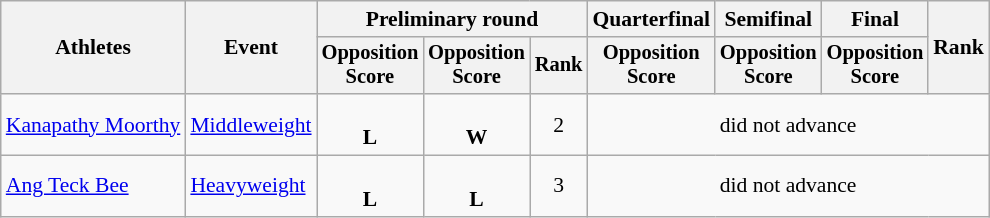<table class="wikitable" style="font-size:90%">
<tr>
<th rowspan=2>Athletes</th>
<th rowspan=2>Event</th>
<th colspan=3>Preliminary round</th>
<th>Quarterfinal</th>
<th>Semifinal</th>
<th>Final</th>
<th rowspan=2>Rank</th>
</tr>
<tr style="font-size:95%">
<th>Opposition<br>Score</th>
<th>Opposition<br>Score</th>
<th>Rank</th>
<th>Opposition<br>Score</th>
<th>Opposition<br>Score</th>
<th>Opposition<br>Score</th>
</tr>
<tr align=center>
<td align=left><a href='#'>Kanapathy Moorthy</a></td>
<td align=left><a href='#'>Middleweight</a></td>
<td><br><strong>L</strong></td>
<td><br><strong>W</strong></td>
<td>2</td>
<td colspan=4>did not advance</td>
</tr>
<tr align=center>
<td align=left><a href='#'>Ang Teck Bee</a></td>
<td align=left><a href='#'>Heavyweight</a></td>
<td><br><strong>L</strong></td>
<td><br><strong>L</strong></td>
<td>3</td>
<td colspan=4>did not advance</td>
</tr>
</table>
